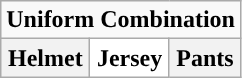<table class="wikitable">
<tr>
<td align="center" Colspan="3"><strong>Uniform Combination</strong></td>
</tr>
<tr align="center">
<th>Helmet</th>
<th style="background:#FFFFFF;">Jersey</th>
<th>Pants</th>
</tr>
</table>
